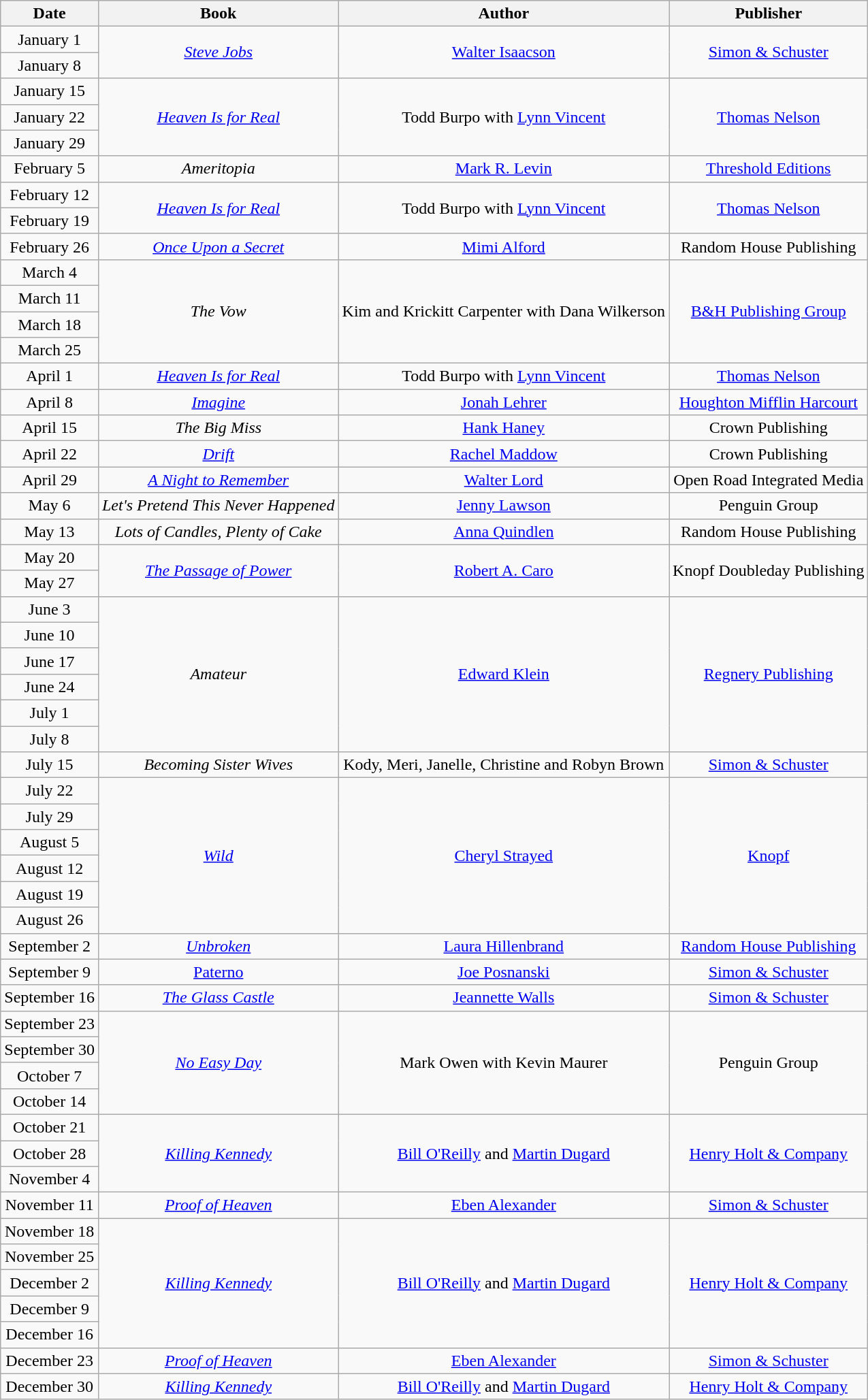<table class="wikitable" style="text-align: center">
<tr>
<th>Date</th>
<th>Book</th>
<th>Author</th>
<th>Publisher</th>
</tr>
<tr>
<td>January 1</td>
<td rowspan="2"><em><a href='#'>Steve Jobs</a></em></td>
<td rowspan="2"><a href='#'>Walter Isaacson</a></td>
<td rowspan="2"><a href='#'>Simon & Schuster</a></td>
</tr>
<tr>
<td>January 8</td>
</tr>
<tr>
<td>January 15</td>
<td rowspan="3"><em><a href='#'>Heaven Is for Real</a></em></td>
<td rowspan="3">Todd Burpo with <a href='#'>Lynn Vincent</a></td>
<td rowspan="3"><a href='#'>Thomas Nelson</a></td>
</tr>
<tr>
<td>January 22</td>
</tr>
<tr>
<td>January 29</td>
</tr>
<tr>
<td>February 5</td>
<td><em>Ameritopia</em></td>
<td><a href='#'>Mark R. Levin</a></td>
<td><a href='#'>Threshold Editions</a></td>
</tr>
<tr>
<td>February 12</td>
<td rowspan="2"><em><a href='#'>Heaven Is for Real</a></em></td>
<td rowspan="2">Todd Burpo with <a href='#'>Lynn Vincent</a></td>
<td rowspan="2"><a href='#'>Thomas Nelson</a></td>
</tr>
<tr>
<td>February 19</td>
</tr>
<tr>
<td>February 26</td>
<td><em><a href='#'>Once Upon a Secret</a></em></td>
<td><a href='#'>Mimi Alford</a></td>
<td>Random House Publishing</td>
</tr>
<tr>
<td>March 4</td>
<td rowspan="4"><em>The Vow</em></td>
<td rowspan="4">Kim and Krickitt Carpenter with Dana Wilkerson</td>
<td rowspan="4"><a href='#'>B&H Publishing Group</a></td>
</tr>
<tr>
<td>March 11</td>
</tr>
<tr>
<td>March 18</td>
</tr>
<tr>
<td>March 25</td>
</tr>
<tr>
<td>April 1</td>
<td><em><a href='#'>Heaven Is for Real</a></em></td>
<td>Todd Burpo with <a href='#'>Lynn Vincent</a></td>
<td><a href='#'>Thomas Nelson</a></td>
</tr>
<tr>
<td>April 8</td>
<td><em><a href='#'>Imagine</a></em></td>
<td><a href='#'>Jonah Lehrer</a></td>
<td><a href='#'>Houghton Mifflin Harcourt</a></td>
</tr>
<tr>
<td>April 15</td>
<td><em>The Big Miss</em></td>
<td><a href='#'>Hank Haney</a></td>
<td>Crown Publishing</td>
</tr>
<tr>
<td>April 22</td>
<td><em><a href='#'>Drift</a></em></td>
<td><a href='#'>Rachel Maddow</a></td>
<td>Crown Publishing</td>
</tr>
<tr>
<td>April 29</td>
<td><em><a href='#'>A Night to Remember</a></em></td>
<td><a href='#'>Walter Lord</a></td>
<td>Open Road Integrated Media</td>
</tr>
<tr>
<td>May 6</td>
<td><em>Let's Pretend This Never Happened</em></td>
<td><a href='#'>Jenny Lawson</a></td>
<td>Penguin Group</td>
</tr>
<tr>
<td>May 13</td>
<td><em>Lots of Candles, Plenty of Cake</em></td>
<td><a href='#'>Anna Quindlen</a></td>
<td>Random House Publishing</td>
</tr>
<tr>
<td>May 20</td>
<td rowspan="2"><em><a href='#'>The Passage of Power</a></em></td>
<td rowspan="2"><a href='#'>Robert A. Caro</a></td>
<td rowspan="2">Knopf Doubleday Publishing</td>
</tr>
<tr>
<td>May 27</td>
</tr>
<tr>
<td>June 3</td>
<td rowspan="6"><em>Amateur</em></td>
<td rowspan="6"><a href='#'>Edward Klein</a></td>
<td rowspan="6"><a href='#'>Regnery Publishing</a></td>
</tr>
<tr>
<td>June 10</td>
</tr>
<tr>
<td>June 17</td>
</tr>
<tr>
<td>June 24</td>
</tr>
<tr>
<td>July 1</td>
</tr>
<tr>
<td>July 8</td>
</tr>
<tr>
<td>July 15</td>
<td><em>Becoming Sister Wives</em></td>
<td>Kody, Meri, Janelle, Christine and Robyn Brown</td>
<td><a href='#'>Simon & Schuster</a></td>
</tr>
<tr>
<td>July 22</td>
<td rowspan="6"><em><a href='#'>Wild</a></em></td>
<td rowspan="6"><a href='#'>Cheryl Strayed</a></td>
<td rowspan="6"><a href='#'>Knopf</a></td>
</tr>
<tr>
<td>July 29</td>
</tr>
<tr>
<td>August 5</td>
</tr>
<tr>
<td>August 12</td>
</tr>
<tr>
<td>August 19</td>
</tr>
<tr>
<td>August 26</td>
</tr>
<tr>
<td>September 2</td>
<td><em><a href='#'>Unbroken</a></em></td>
<td><a href='#'>Laura Hillenbrand</a></td>
<td><a href='#'>Random House Publishing</a></td>
</tr>
<tr>
<td>September 9</td>
<td><a href='#'>Paterno</a></td>
<td><a href='#'>Joe Posnanski</a></td>
<td><a href='#'>Simon & Schuster</a></td>
</tr>
<tr>
<td>September 16</td>
<td><em><a href='#'>The Glass Castle</a></em></td>
<td><a href='#'>Jeannette Walls</a></td>
<td><a href='#'>Simon & Schuster</a></td>
</tr>
<tr>
<td>September 23</td>
<td rowspan="4"><em><a href='#'>No Easy Day</a></em></td>
<td rowspan="4">Mark Owen with Kevin Maurer</td>
<td rowspan="4">Penguin Group</td>
</tr>
<tr>
<td>September 30</td>
</tr>
<tr>
<td>October 7</td>
</tr>
<tr>
<td>October 14</td>
</tr>
<tr>
<td>October 21</td>
<td rowspan="3"><em><a href='#'>Killing Kennedy</a></em></td>
<td rowspan="3"><a href='#'>Bill O'Reilly</a> and <a href='#'>Martin Dugard</a></td>
<td rowspan="3"><a href='#'>Henry Holt & Company</a></td>
</tr>
<tr>
<td>October 28</td>
</tr>
<tr>
<td>November 4</td>
</tr>
<tr>
<td>November 11</td>
<td><em><a href='#'>Proof of Heaven</a></em></td>
<td><a href='#'>Eben Alexander</a></td>
<td><a href='#'>Simon & Schuster</a></td>
</tr>
<tr>
<td>November 18</td>
<td rowspan="5"><em><a href='#'>Killing Kennedy</a></em></td>
<td rowspan="5"><a href='#'>Bill O'Reilly</a> and <a href='#'>Martin Dugard</a></td>
<td rowspan="5"><a href='#'>Henry Holt & Company</a></td>
</tr>
<tr>
<td>November 25</td>
</tr>
<tr>
<td>December 2</td>
</tr>
<tr>
<td>December 9</td>
</tr>
<tr>
<td>December 16</td>
</tr>
<tr>
<td>December 23</td>
<td><em><a href='#'>Proof of Heaven</a></em></td>
<td><a href='#'>Eben Alexander</a></td>
<td><a href='#'>Simon & Schuster</a></td>
</tr>
<tr>
<td>December 30</td>
<td><em><a href='#'>Killing Kennedy</a></em></td>
<td><a href='#'>Bill O'Reilly</a> and <a href='#'>Martin Dugard</a></td>
<td><a href='#'>Henry Holt & Company</a></td>
</tr>
</table>
